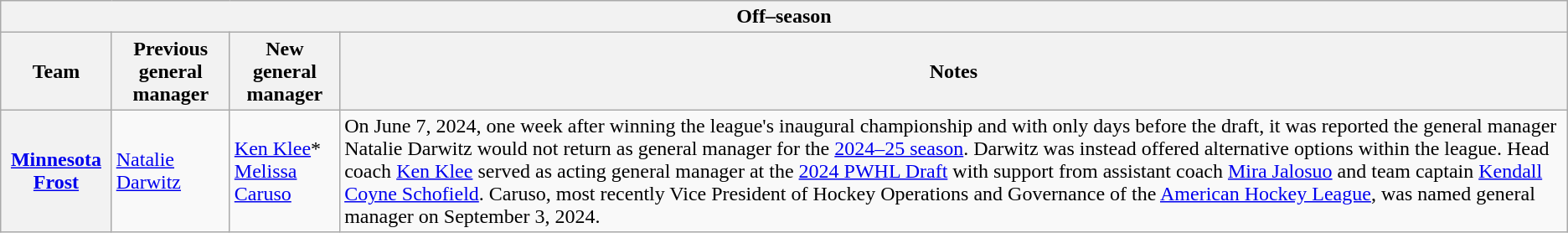<table class="wikitable">
<tr>
<th scope="colgroup" colspan="4">Off–season</th>
</tr>
<tr>
<th scope="col">Team</th>
<th scope="col">Previous general manager</th>
<th scope="col">New general manager</th>
<th scope="col">Notes</th>
</tr>
<tr>
<th scope="row"><a href='#'>Minnesota Frost</a></th>
<td><a href='#'>Natalie Darwitz</a></td>
<td><a href='#'>Ken Klee</a>*<br><a href='#'>Melissa Caruso</a></td>
<td>On June 7, 2024, one week after winning the league's inaugural championship and with only days before the draft, it was reported the general manager Natalie Darwitz would not return as general manager for the <a href='#'>2024–25 season</a>. Darwitz was instead offered alternative options within the league. Head coach <a href='#'>Ken Klee</a> served as acting general manager at the <a href='#'>2024 PWHL Draft</a> with support from assistant coach <a href='#'>Mira Jalosuo</a> and team captain <a href='#'>Kendall Coyne Schofield</a>. Caruso, most recently Vice President of Hockey Operations and Governance of the <a href='#'>American Hockey League</a>, was named general manager on September 3, 2024.</td>
</tr>
</table>
